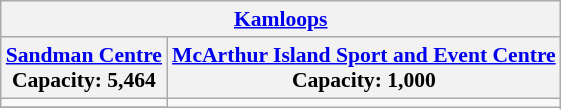<table class="wikitable" style="text-align:center; font-size:90%">
<tr>
<th colspan=2><a href='#'>Kamloops</a></th>
</tr>
<tr>
<th><a href='#'>Sandman Centre</a><br>Capacity: 5,464</th>
<th><a href='#'>McArthur Island Sport and Event Centre</a><br>Capacity: 1,000</th>
</tr>
<tr>
<td></td>
</tr>
<tr>
</tr>
</table>
